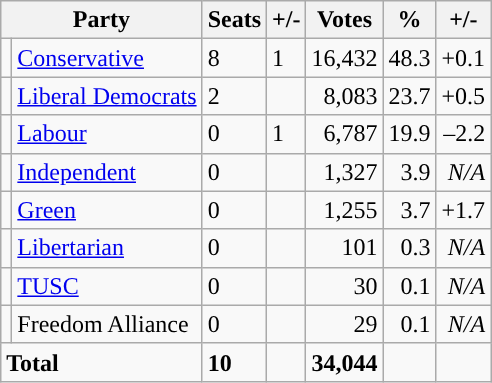<table class="wikitable sortable">
<tr>
<th colspan="2">Party</th>
<th>Seats</th>
<th>+/-</th>
<th>Votes</th>
<th>%</th>
<th>+/-</th>
</tr>
<tr>
<td style="background-color: "></td>
<td><a href='#'>Conservative</a></td>
<td>8</td>
<td> 1</td>
<td style="text-align:right;">16,432</td>
<td style="text-align:right;">48.3</td>
<td style="text-align:right;">+0.1</td>
</tr>
<tr>
<td style="background-color: "></td>
<td><a href='#'>Liberal Democrats</a></td>
<td>2</td>
<td></td>
<td style="text-align:right;">8,083</td>
<td style="text-align:right;">23.7</td>
<td style="text-align:right;">+0.5</td>
</tr>
<tr>
<td style="background-color: "></td>
<td><a href='#'>Labour</a></td>
<td>0</td>
<td> 1</td>
<td style="text-align:right;">6,787</td>
<td style="text-align:right;">19.9</td>
<td style="text-align:right;">–2.2</td>
</tr>
<tr>
<td style="background-color: "></td>
<td><a href='#'>Independent</a></td>
<td>0</td>
<td></td>
<td style="text-align:right;">1,327</td>
<td style="text-align:right;">3.9</td>
<td style="text-align:right;"><em>N/A</em></td>
</tr>
<tr>
<td style="background-color: "></td>
<td><a href='#'>Green</a></td>
<td>0</td>
<td></td>
<td style="text-align:right;">1,255</td>
<td style="text-align:right;">3.7</td>
<td style="text-align:right;">+1.7</td>
</tr>
<tr>
<td style="background-color: "></td>
<td><a href='#'>Libertarian</a></td>
<td>0</td>
<td></td>
<td style="text-align:right;">101</td>
<td style="text-align:right;">0.3</td>
<td style="text-align:right;"><em>N/A</em></td>
</tr>
<tr>
<td style="background-color: "></td>
<td><a href='#'>TUSC</a></td>
<td>0</td>
<td></td>
<td style="text-align:right;">30</td>
<td style="text-align:right;">0.1</td>
<td style="text-align:right;"><em>N/A</em></td>
</tr>
<tr>
<td style="background-color: "></td>
<td>Freedom Alliance</td>
<td>0</td>
<td></td>
<td style="text-align:right;">29</td>
<td style="text-align:right;">0.1</td>
<td style="text-align:right;"><em>N/A</em></td>
</tr>
<tr>
<td colspan="2"><strong>Total</strong></td>
<td><strong>10</strong></td>
<td></td>
<td style="text-align:right;"><strong>34,044</strong></td>
<td style="text-align:right;"></td>
<td style="text-align:right;"></td>
</tr>
</table>
